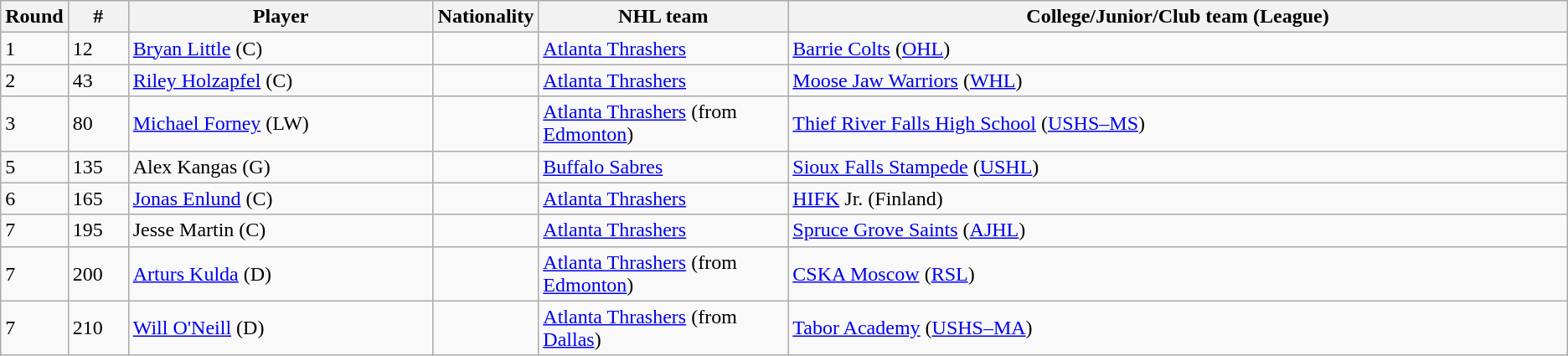<table class="wikitable">
<tr align="center">
<th bgcolor="#DDDDFF" width="4.0%">Round</th>
<th bgcolor="#DDDDFF" width="4.0%">#</th>
<th bgcolor="#DDDDFF" width="21.0%">Player</th>
<th bgcolor="#DDDDFF" width="21.0">Nationality</th>
<th bgcolor="#DDDDFF" width="17.0%">NHL team</th>
<th bgcolor="#DDDDFF" width="100.0%">College/Junior/Club team (League)</th>
</tr>
<tr>
<td>1</td>
<td>12</td>
<td><a href='#'>Bryan Little</a>  (C)</td>
<td></td>
<td><a href='#'>Atlanta Thrashers</a></td>
<td><a href='#'>Barrie Colts</a> (<a href='#'>OHL</a>)</td>
</tr>
<tr>
<td>2</td>
<td>43</td>
<td><a href='#'>Riley Holzapfel</a>  (C)</td>
<td></td>
<td><a href='#'>Atlanta Thrashers</a></td>
<td><a href='#'>Moose Jaw Warriors</a> (<a href='#'>WHL</a>)</td>
</tr>
<tr>
<td>3</td>
<td>80</td>
<td><a href='#'>Michael Forney</a>  (LW)</td>
<td></td>
<td><a href='#'>Atlanta Thrashers</a> (from <a href='#'>Edmonton</a>)</td>
<td><a href='#'>Thief River Falls High School</a> (<a href='#'>USHS–MS</a>)</td>
</tr>
<tr>
<td>5</td>
<td>135</td>
<td>Alex Kangas (G)</td>
<td></td>
<td><a href='#'>Buffalo Sabres</a></td>
<td><a href='#'>Sioux Falls Stampede</a> (<a href='#'>USHL</a>)</td>
</tr>
<tr>
<td>6</td>
<td>165</td>
<td><a href='#'>Jonas Enlund</a> (C)</td>
<td></td>
<td><a href='#'>Atlanta Thrashers</a></td>
<td><a href='#'>HIFK</a> Jr. (Finland)</td>
</tr>
<tr>
<td>7</td>
<td>195</td>
<td>Jesse Martin (C)</td>
<td></td>
<td><a href='#'>Atlanta Thrashers</a></td>
<td><a href='#'>Spruce Grove Saints</a> (<a href='#'>AJHL</a>)</td>
</tr>
<tr>
<td>7</td>
<td>200</td>
<td><a href='#'>Arturs Kulda</a> (D)</td>
<td></td>
<td><a href='#'>Atlanta Thrashers</a> (from <a href='#'>Edmonton</a>)</td>
<td><a href='#'>CSKA Moscow</a> (<a href='#'>RSL</a>)</td>
</tr>
<tr>
<td>7</td>
<td>210</td>
<td><a href='#'>Will O'Neill</a> (D)</td>
<td></td>
<td><a href='#'>Atlanta Thrashers</a> (from <a href='#'>Dallas</a>)</td>
<td><a href='#'>Tabor Academy</a> (<a href='#'>USHS–MA</a>)</td>
</tr>
</table>
